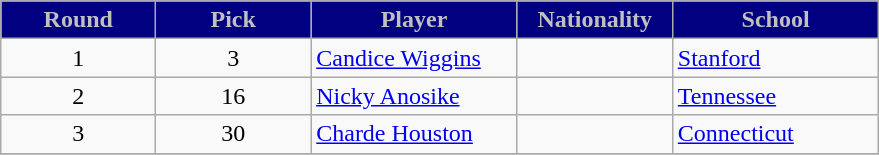<table class="wikitable" border="1">
<tr>
<th style="background:navy;color:silver" width="15%">Round</th>
<th style="background:navy;color:silver" width="15%">Pick</th>
<th style="background:navy;color:silver" width="20%">Player</th>
<th style="background:navy;color:silver" width="15%">Nationality</th>
<th style="background:navy;color:silver" width="20%">School</th>
</tr>
<tr>
<td align="center">1</td>
<td align="center">3</td>
<td><a href='#'>Candice Wiggins</a></td>
<td></td>
<td><a href='#'>Stanford</a></td>
</tr>
<tr>
<td align="center">2</td>
<td align="center">16</td>
<td><a href='#'>Nicky Anosike</a></td>
<td></td>
<td><a href='#'>Tennessee</a></td>
</tr>
<tr>
<td align="center">3</td>
<td align="center">30</td>
<td><a href='#'>Charde Houston</a></td>
<td></td>
<td><a href='#'>Connecticut</a></td>
</tr>
<tr>
</tr>
</table>
